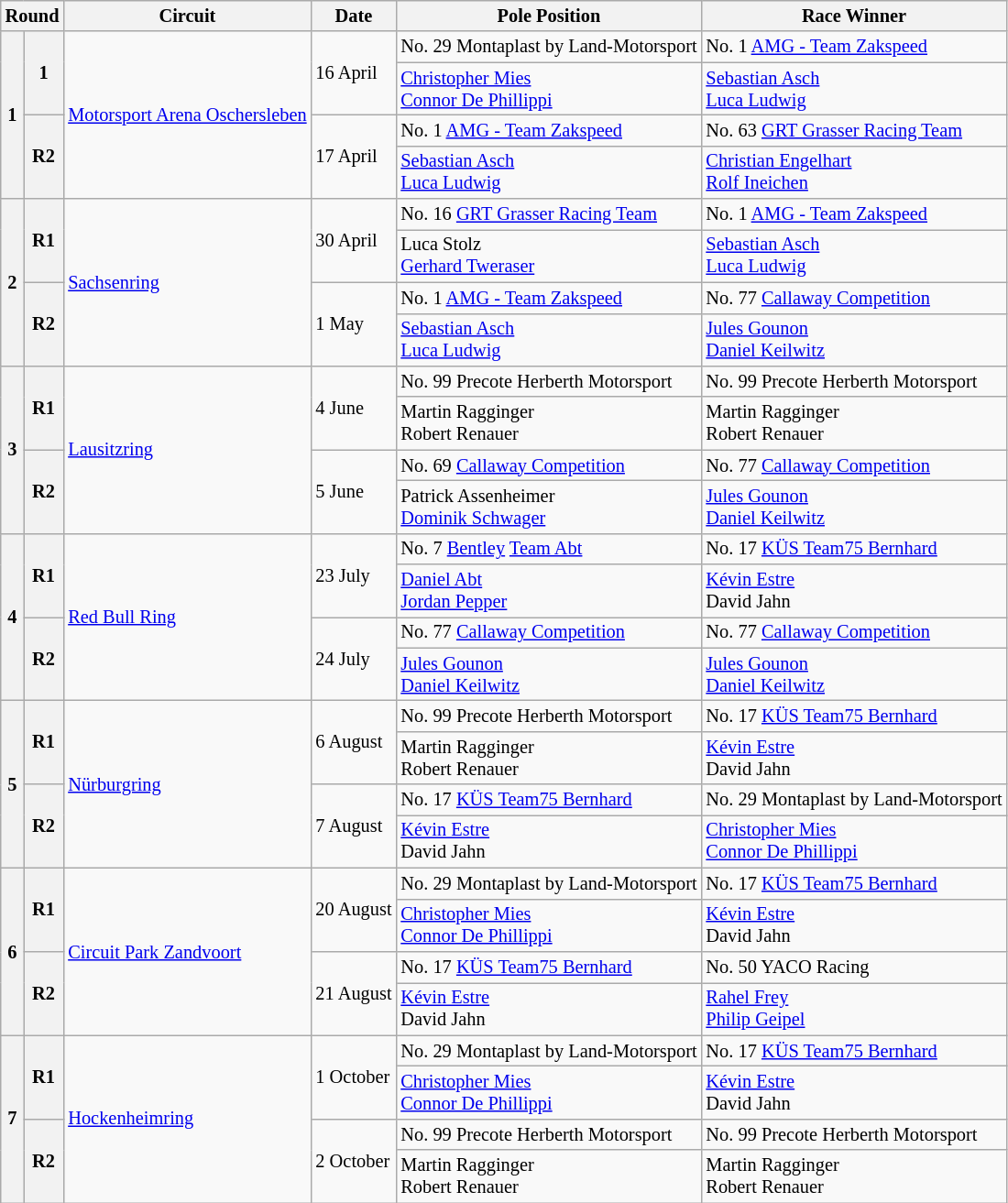<table class="wikitable" style="font-size: 85%;">
<tr>
<th colspan=2>Round</th>
<th>Circuit</th>
<th>Date</th>
<th>Pole Position</th>
<th>Race Winner</th>
</tr>
<tr>
<th rowspan=4>1</th>
<th rowspan=2>1</th>
<td rowspan=4> <a href='#'>Motorsport Arena Oschersleben</a></td>
<td rowspan=2>16 April</td>
<td> No. 29 Montaplast by Land-Motorsport</td>
<td> No. 1 <a href='#'>AMG - Team Zakspeed</a></td>
</tr>
<tr>
<td> <a href='#'>Christopher Mies</a><br> <a href='#'>Connor De Phillippi</a></td>
<td> <a href='#'>Sebastian Asch</a><br> <a href='#'>Luca Ludwig</a></td>
</tr>
<tr>
<th rowspan=2>R2</th>
<td rowspan=2>17 April</td>
<td> No. 1 <a href='#'>AMG - Team Zakspeed</a></td>
<td> No. 63 <a href='#'>GRT Grasser Racing Team</a></td>
</tr>
<tr>
<td> <a href='#'>Sebastian Asch</a><br> <a href='#'>Luca Ludwig</a></td>
<td> <a href='#'>Christian Engelhart</a><br> <a href='#'>Rolf Ineichen</a></td>
</tr>
<tr>
<th rowspan=4>2</th>
<th rowspan=2>R1</th>
<td rowspan=4> <a href='#'>Sachsenring</a></td>
<td rowspan=2>30 April</td>
<td> No. 16 <a href='#'>GRT Grasser Racing Team</a></td>
<td> No. 1 <a href='#'>AMG - Team Zakspeed</a></td>
</tr>
<tr>
<td> Luca Stolz<br> <a href='#'>Gerhard Tweraser</a></td>
<td> <a href='#'>Sebastian Asch</a><br> <a href='#'>Luca Ludwig</a></td>
</tr>
<tr>
<th rowspan=2>R2</th>
<td rowspan=2>1 May</td>
<td> No. 1 <a href='#'>AMG - Team Zakspeed</a></td>
<td> No. 77 <a href='#'>Callaway Competition</a></td>
</tr>
<tr>
<td> <a href='#'>Sebastian Asch</a><br> <a href='#'>Luca Ludwig</a></td>
<td> <a href='#'>Jules Gounon</a><br> <a href='#'>Daniel Keilwitz</a></td>
</tr>
<tr>
<th rowspan=4>3</th>
<th rowspan=2>R1</th>
<td rowspan=4> <a href='#'>Lausitzring</a></td>
<td rowspan=2>4 June</td>
<td> No. 99 Precote Herberth Motorsport</td>
<td> No. 99 Precote Herberth Motorsport</td>
</tr>
<tr>
<td> Martin Ragginger<br> Robert Renauer</td>
<td> Martin Ragginger<br> Robert Renauer</td>
</tr>
<tr>
<th rowspan=2>R2</th>
<td rowspan=2>5 June</td>
<td> No. 69 <a href='#'>Callaway Competition</a></td>
<td> No. 77 <a href='#'>Callaway Competition</a></td>
</tr>
<tr>
<td> Patrick Assenheimer<br> <a href='#'>Dominik Schwager</a></td>
<td> <a href='#'>Jules Gounon</a><br> <a href='#'>Daniel Keilwitz</a></td>
</tr>
<tr>
<th rowspan=4>4</th>
<th rowspan=2>R1</th>
<td rowspan=4> <a href='#'>Red Bull Ring</a></td>
<td rowspan=2>23 July</td>
<td> No. 7 <a href='#'>Bentley</a> <a href='#'>Team Abt</a></td>
<td> No. 17 <a href='#'>KÜS Team75 Bernhard</a></td>
</tr>
<tr>
<td> <a href='#'>Daniel Abt</a><br> <a href='#'>Jordan Pepper</a></td>
<td> <a href='#'>Kévin Estre</a><br> David Jahn</td>
</tr>
<tr>
<th rowspan=2>R2</th>
<td rowspan=2>24 July</td>
<td> No. 77 <a href='#'>Callaway Competition</a></td>
<td> No. 77 <a href='#'>Callaway Competition</a></td>
</tr>
<tr>
<td> <a href='#'>Jules Gounon</a><br> <a href='#'>Daniel Keilwitz</a></td>
<td> <a href='#'>Jules Gounon</a><br> <a href='#'>Daniel Keilwitz</a></td>
</tr>
<tr>
<th rowspan=4>5</th>
<th rowspan=2>R1</th>
<td rowspan=4> <a href='#'>Nürburgring</a></td>
<td rowspan=2>6 August</td>
<td> No. 99 Precote Herberth Motorsport</td>
<td> No. 17 <a href='#'>KÜS Team75 Bernhard</a></td>
</tr>
<tr>
<td> Martin Ragginger<br> Robert Renauer</td>
<td> <a href='#'>Kévin Estre</a><br> David Jahn</td>
</tr>
<tr>
<th rowspan=2>R2</th>
<td rowspan=2>7 August</td>
<td> No. 17 <a href='#'>KÜS Team75 Bernhard</a></td>
<td> No. 29 Montaplast by Land-Motorsport</td>
</tr>
<tr>
<td> <a href='#'>Kévin Estre</a><br> David Jahn</td>
<td> <a href='#'>Christopher Mies</a><br> <a href='#'>Connor De Phillippi</a></td>
</tr>
<tr>
<th rowspan=4>6</th>
<th rowspan=2>R1</th>
<td rowspan=4> <a href='#'>Circuit Park Zandvoort</a></td>
<td rowspan=2>20 August</td>
<td> No. 29 Montaplast by Land-Motorsport</td>
<td> No. 17 <a href='#'>KÜS Team75 Bernhard</a></td>
</tr>
<tr>
<td> <a href='#'>Christopher Mies</a><br> <a href='#'>Connor De Phillippi</a></td>
<td> <a href='#'>Kévin Estre</a><br> David Jahn</td>
</tr>
<tr>
<th rowspan=2>R2</th>
<td rowspan=2>21 August</td>
<td> No. 17 <a href='#'>KÜS Team75 Bernhard</a></td>
<td> No. 50 YACO Racing</td>
</tr>
<tr>
<td> <a href='#'>Kévin Estre</a><br> David Jahn</td>
<td> <a href='#'>Rahel Frey</a><br> <a href='#'>Philip Geipel</a></td>
</tr>
<tr>
<th rowspan=4>7</th>
<th rowspan=2>R1</th>
<td rowspan=4> <a href='#'>Hockenheimring</a></td>
<td rowspan=2>1 October</td>
<td> No. 29 Montaplast by Land-Motorsport</td>
<td> No. 17 <a href='#'>KÜS Team75 Bernhard</a></td>
</tr>
<tr>
<td> <a href='#'>Christopher Mies</a><br> <a href='#'>Connor De Phillippi</a></td>
<td> <a href='#'>Kévin Estre</a><br> David Jahn</td>
</tr>
<tr>
<th rowspan=2>R2</th>
<td rowspan=2>2 October</td>
<td> No. 99 Precote Herberth Motorsport</td>
<td> No. 99 Precote Herberth Motorsport</td>
</tr>
<tr>
<td> Martin Ragginger<br> Robert Renauer</td>
<td> Martin Ragginger<br> Robert Renauer</td>
</tr>
</table>
